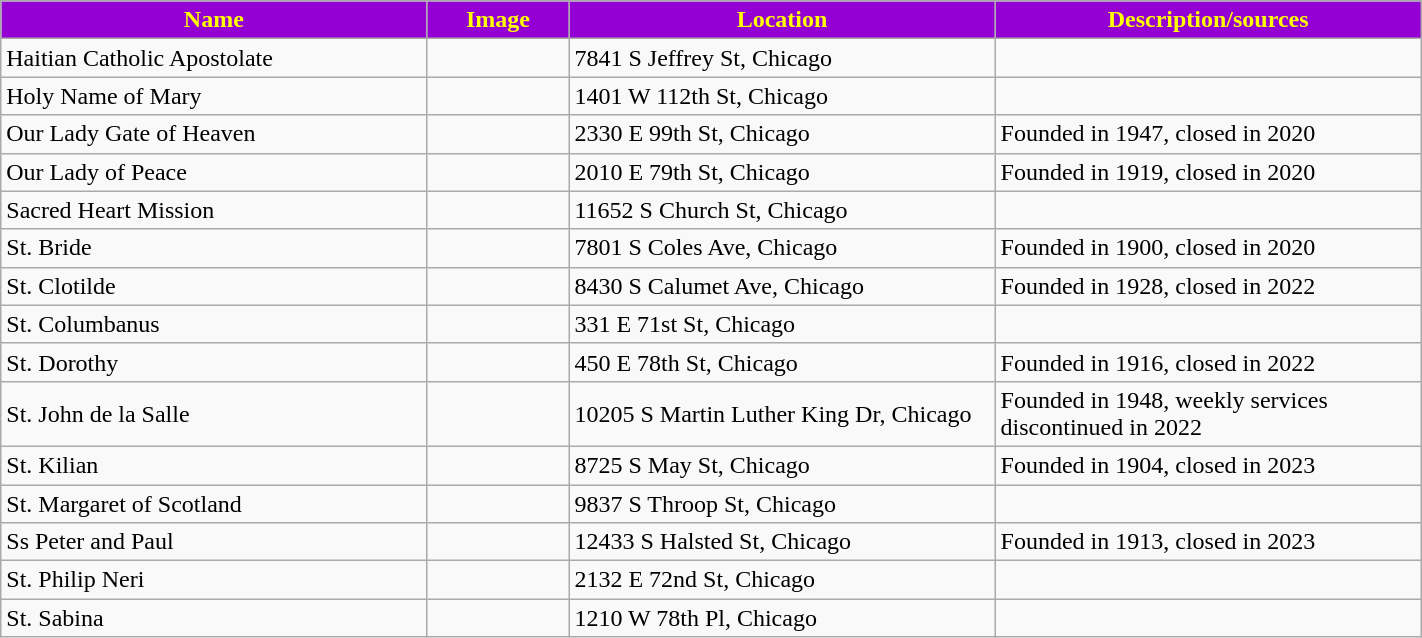<table class="wikitable sortable" style="width:75%">
<tr>
<th style="background:darkviolet; color:yellow;" width="30%"><strong>Name</strong></th>
<th style="background:darkviolet; color:yellow;" width="10%"><strong>Image</strong></th>
<th style="background:darkviolet; color:yellow;" width="30%"><strong>Location</strong></th>
<th style="background:darkviolet; color:yellow;" width="30%"><strong>Description/sources</strong></th>
</tr>
<tr>
<td>Haitian Catholic Apostolate</td>
<td></td>
<td>7841 S Jeffrey St, Chicago</td>
<td></td>
</tr>
<tr>
<td>Holy Name of Mary</td>
<td></td>
<td>1401 W 112th St, Chicago</td>
<td></td>
</tr>
<tr>
<td>Our Lady Gate of Heaven</td>
<td></td>
<td>2330 E 99th St, Chicago</td>
<td>Founded in 1947, closed in 2020</td>
</tr>
<tr>
<td>Our Lady of Peace</td>
<td></td>
<td>2010 E 79th St, Chicago</td>
<td>Founded in 1919, closed in 2020</td>
</tr>
<tr>
<td>Sacred Heart Mission</td>
<td></td>
<td>11652 S Church St, Chicago</td>
<td></td>
</tr>
<tr>
<td>St. Bride</td>
<td></td>
<td>7801 S Coles Ave, Chicago</td>
<td>Founded in 1900, closed in 2020</td>
</tr>
<tr>
<td>St. Clotilde</td>
<td></td>
<td>8430 S Calumet Ave, Chicago</td>
<td>Founded in 1928, closed in 2022</td>
</tr>
<tr>
<td>St. Columbanus</td>
<td></td>
<td>331 E 71st St, Chicago</td>
<td></td>
</tr>
<tr>
<td>St. Dorothy</td>
<td></td>
<td>450 E 78th St, Chicago</td>
<td>Founded in 1916, closed in 2022</td>
</tr>
<tr>
<td>St. John de la Salle</td>
<td></td>
<td>10205 S Martin Luther King Dr, Chicago</td>
<td>Founded in 1948, weekly services discontinued in 2022</td>
</tr>
<tr>
<td>St. Kilian</td>
<td></td>
<td>8725 S May St, Chicago</td>
<td>Founded in 1904, closed in 2023</td>
</tr>
<tr>
<td>St. Margaret of Scotland</td>
<td></td>
<td>9837 S Throop St, Chicago</td>
<td></td>
</tr>
<tr>
<td>Ss Peter and Paul</td>
<td></td>
<td>12433 S Halsted St, Chicago</td>
<td>Founded in 1913, closed in 2023</td>
</tr>
<tr>
<td>St. Philip Neri</td>
<td></td>
<td>2132 E 72nd St, Chicago</td>
<td></td>
</tr>
<tr>
<td>St. Sabina</td>
<td></td>
<td>1210 W 78th Pl, Chicago</td>
<td></td>
</tr>
</table>
